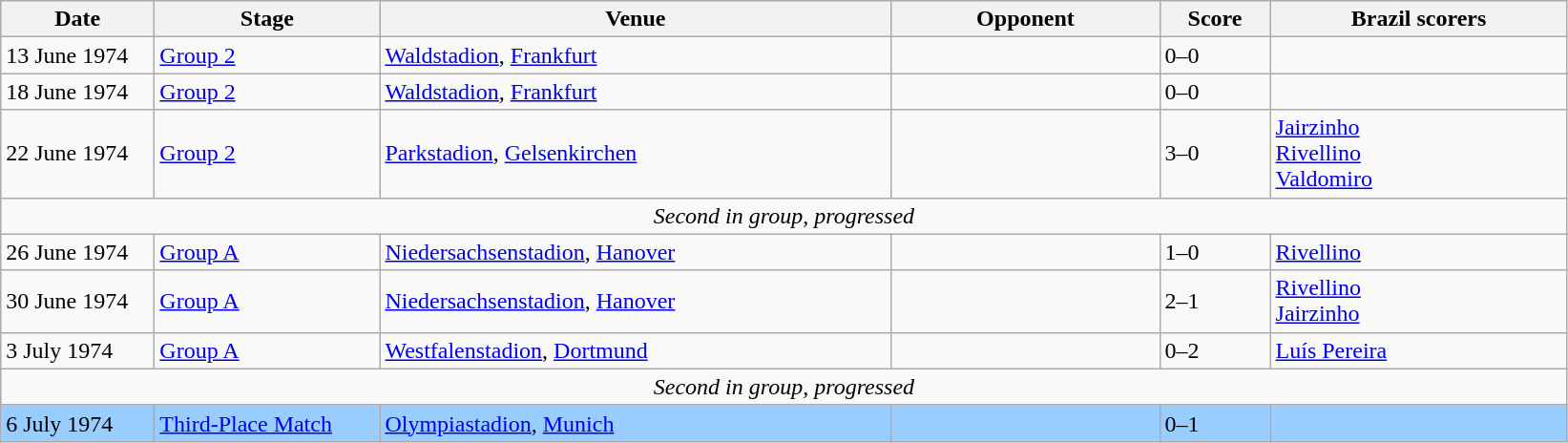<table class="wikitable">
<tr>
<th width=100px>Date</th>
<th width=150px>Stage</th>
<th width=350px>Venue</th>
<th width=180px>Opponent</th>
<th width=70px>Score</th>
<th width=200px>Brazil scorers</th>
</tr>
<tr>
<td>13 June 1974</td>
<td><a href='#'>Group 2</a></td>
<td><a href='#'>Waldstadion</a>, <a href='#'>Frankfurt</a></td>
<td></td>
<td>0–0</td>
<td></td>
</tr>
<tr>
<td>18 June 1974</td>
<td><a href='#'>Group 2</a></td>
<td><a href='#'>Waldstadion</a>, <a href='#'>Frankfurt</a></td>
<td></td>
<td>0–0</td>
<td></td>
</tr>
<tr>
<td>22 June 1974</td>
<td><a href='#'>Group 2</a></td>
<td><a href='#'>Parkstadion</a>, <a href='#'>Gelsenkirchen</a></td>
<td></td>
<td>3–0</td>
<td><a href='#'>Jairzinho</a>  <br> <a href='#'>Rivellino</a>  <br> <a href='#'>Valdomiro</a> </td>
</tr>
<tr>
<td colspan="6" style="text-align:center;"><em>Second in group, progressed</em></td>
</tr>
<tr>
<td>26 June 1974</td>
<td><a href='#'>Group A</a></td>
<td><a href='#'>Niedersachsenstadion</a>, <a href='#'>Hanover</a></td>
<td></td>
<td>1–0</td>
<td><a href='#'>Rivellino</a> </td>
</tr>
<tr>
<td>30 June 1974</td>
<td><a href='#'>Group A</a></td>
<td><a href='#'>Niedersachsenstadion</a>, <a href='#'>Hanover</a></td>
<td></td>
<td>2–1</td>
<td><a href='#'>Rivellino</a>  <br> <a href='#'>Jairzinho</a> </td>
</tr>
<tr>
<td>3 July 1974</td>
<td><a href='#'>Group A</a></td>
<td><a href='#'>Westfalenstadion</a>, <a href='#'>Dortmund</a></td>
<td></td>
<td>0–2</td>
<td><a href='#'>Luís Pereira</a> </td>
</tr>
<tr>
<td colspan="6" style="text-align:center;"><em>Second in group, progressed</em></td>
</tr>
<tr style="background:#9acdff;">
<td>6 July 1974</td>
<td><a href='#'>Third-Place Match</a></td>
<td><a href='#'>Olympiastadion</a>, <a href='#'>Munich</a></td>
<td></td>
<td>0–1</td>
<td></td>
</tr>
</table>
